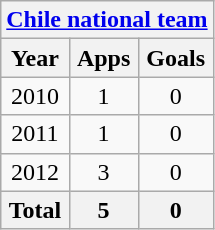<table class="wikitable" style="text-align:center">
<tr>
<th colspan=3><a href='#'>Chile national team</a></th>
</tr>
<tr>
<th>Year</th>
<th>Apps</th>
<th>Goals</th>
</tr>
<tr>
<td>2010</td>
<td>1</td>
<td>0</td>
</tr>
<tr>
<td>2011</td>
<td>1</td>
<td>0</td>
</tr>
<tr>
<td>2012</td>
<td>3</td>
<td>0</td>
</tr>
<tr>
<th>Total</th>
<th>5</th>
<th>0</th>
</tr>
</table>
